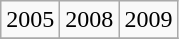<table class="wikitable">
<tr>
<td>2005</td>
<td>2008</td>
<td>2009</td>
</tr>
<tr>
</tr>
</table>
